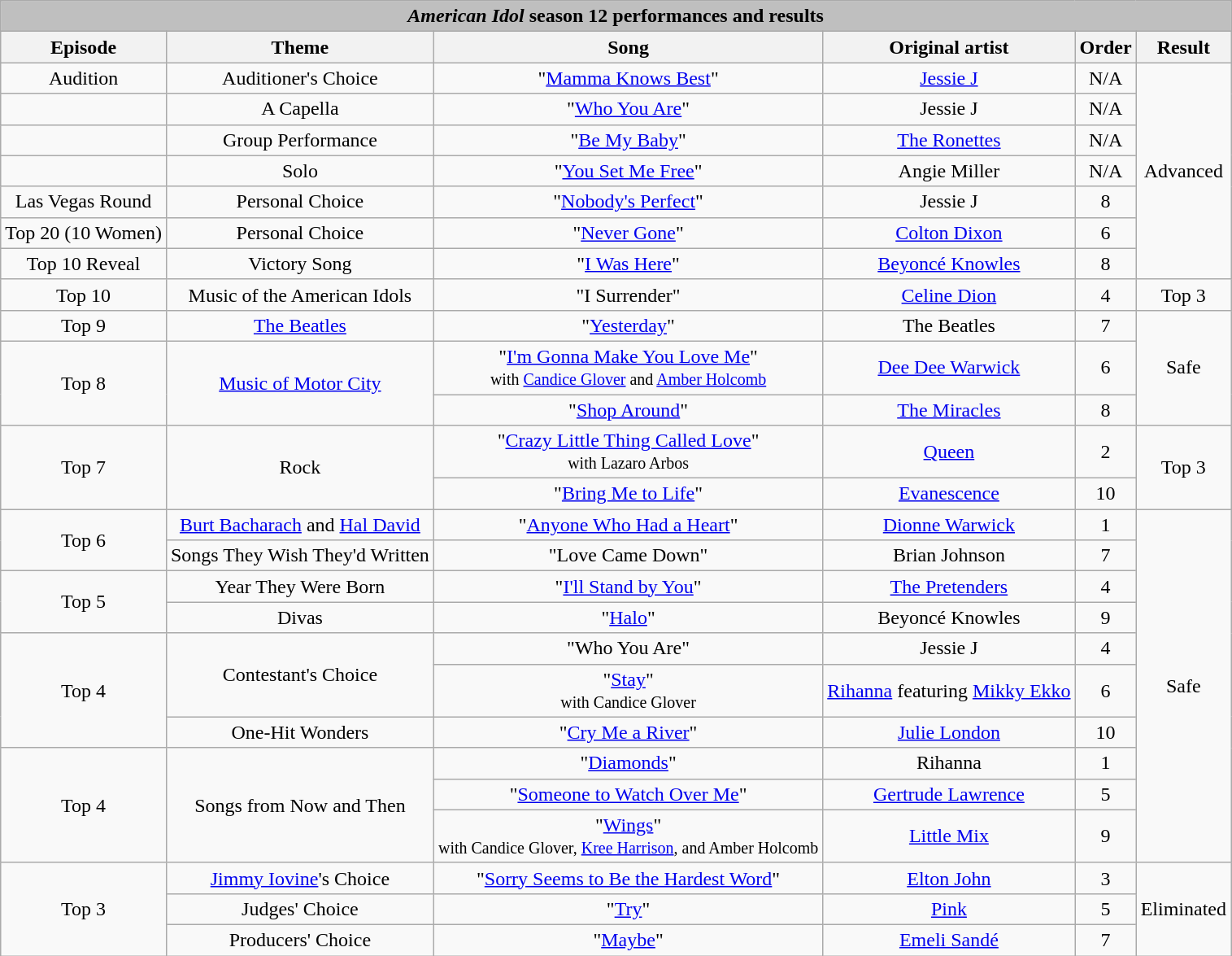<table class="wikitable" style="text-align: center;">
<tr>
<th colspan="6" style="background:#BFBFBF;"><em>American Idol</em> season 12 performances and results</th>
</tr>
<tr>
<th>Episode</th>
<th>Theme</th>
<th>Song</th>
<th>Original artist</th>
<th>Order</th>
<th>Result</th>
</tr>
<tr>
<td>Audition</td>
<td>Auditioner's Choice</td>
<td>"<a href='#'>Mamma Knows Best</a>"</td>
<td><a href='#'>Jessie J</a></td>
<td>N/A</td>
<td rowspan="7">Advanced</td>
</tr>
<tr>
<td></td>
<td>A Capella</td>
<td>"<a href='#'>Who You Are</a>"</td>
<td>Jessie J</td>
<td>N/A</td>
</tr>
<tr>
<td></td>
<td>Group Performance</td>
<td>"<a href='#'>Be My Baby</a>"<br></td>
<td><a href='#'>The Ronettes</a></td>
<td>N/A</td>
</tr>
<tr>
<td></td>
<td>Solo</td>
<td>"<a href='#'>You Set Me Free</a>"</td>
<td>Angie Miller</td>
<td>N/A</td>
</tr>
<tr>
<td>Las Vegas Round</td>
<td>Personal Choice</td>
<td>"<a href='#'>Nobody's Perfect</a>"</td>
<td>Jessie J</td>
<td>8</td>
</tr>
<tr>
<td>Top 20 (10 Women)</td>
<td>Personal Choice</td>
<td>"<a href='#'>Never Gone</a>"</td>
<td><a href='#'>Colton Dixon</a></td>
<td>6</td>
</tr>
<tr>
<td>Top 10 Reveal</td>
<td>Victory Song</td>
<td>"<a href='#'>I Was Here</a>"</td>
<td><a href='#'>Beyoncé Knowles</a></td>
<td>8</td>
</tr>
<tr>
<td>Top 10</td>
<td>Music of the American Idols</td>
<td>"I Surrender"</td>
<td><a href='#'>Celine Dion</a></td>
<td>4</td>
<td>Top 3</td>
</tr>
<tr>
<td>Top 9</td>
<td><a href='#'>The Beatles</a></td>
<td>"<a href='#'>Yesterday</a>"</td>
<td>The Beatles</td>
<td>7</td>
<td rowspan="3">Safe</td>
</tr>
<tr>
<td rowspan=2>Top 8</td>
<td rowspan=2><a href='#'>Music of Motor City</a></td>
<td>"<a href='#'>I'm Gonna Make You Love Me</a>"<br><small>with <a href='#'>Candice Glover</a> and <a href='#'>Amber Holcomb</a></small></td>
<td><a href='#'>Dee Dee Warwick</a></td>
<td>6</td>
</tr>
<tr>
<td>"<a href='#'>Shop Around</a>"</td>
<td><a href='#'>The Miracles</a></td>
<td>8</td>
</tr>
<tr>
<td rowspan=2>Top 7</td>
<td rowspan=2>Rock</td>
<td>"<a href='#'>Crazy Little Thing Called Love</a>"<br><small>with Lazaro Arbos</small></td>
<td><a href='#'>Queen</a></td>
<td>2</td>
<td rowspan="2">Top 3</td>
</tr>
<tr>
<td>"<a href='#'>Bring Me to Life</a>"</td>
<td><a href='#'>Evanescence</a></td>
<td>10</td>
</tr>
<tr>
<td rowspan=2>Top 6</td>
<td><a href='#'>Burt Bacharach</a> and <a href='#'>Hal David</a></td>
<td>"<a href='#'>Anyone Who Had a Heart</a>"</td>
<td><a href='#'>Dionne Warwick</a></td>
<td>1</td>
<td rowspan="10">Safe</td>
</tr>
<tr>
<td>Songs They Wish They'd Written</td>
<td>"Love Came Down"</td>
<td>Brian Johnson </td>
<td>7</td>
</tr>
<tr>
<td rowspan=2>Top 5</td>
<td>Year They Were Born</td>
<td>"<a href='#'>I'll Stand by You</a>"</td>
<td><a href='#'>The Pretenders</a></td>
<td>4</td>
</tr>
<tr>
<td>Divas</td>
<td>"<a href='#'>Halo</a>"</td>
<td>Beyoncé Knowles</td>
<td>9</td>
</tr>
<tr>
<td rowspan=3>Top 4</td>
<td rowspan=2>Contestant's Choice</td>
<td>"Who You Are"</td>
<td>Jessie J</td>
<td>4</td>
</tr>
<tr>
<td>"<a href='#'>Stay</a>" <br> <small>with Candice Glover</small></td>
<td><a href='#'>Rihanna</a> featuring <a href='#'>Mikky Ekko</a></td>
<td>6</td>
</tr>
<tr>
<td>One-Hit Wonders</td>
<td>"<a href='#'>Cry Me a River</a>"</td>
<td><a href='#'>Julie London</a></td>
<td>10</td>
</tr>
<tr>
<td rowspan="3">Top 4</td>
<td rowspan=3>Songs from Now and Then</td>
<td>"<a href='#'>Diamonds</a>"</td>
<td>Rihanna</td>
<td>1</td>
</tr>
<tr>
<td>"<a href='#'>Someone to Watch Over Me</a>"</td>
<td><a href='#'>Gertrude Lawrence</a></td>
<td>5</td>
</tr>
<tr>
<td>"<a href='#'>Wings</a>"<br><small>with Candice Glover, <a href='#'>Kree Harrison</a>, and Amber Holcomb</small></td>
<td><a href='#'>Little Mix</a></td>
<td>9</td>
</tr>
<tr>
<td rowspan=3>Top 3</td>
<td><a href='#'>Jimmy Iovine</a>'s Choice</td>
<td>"<a href='#'>Sorry Seems to Be the Hardest Word</a>"</td>
<td><a href='#'>Elton John</a></td>
<td>3</td>
<td rowspan=3>Eliminated</td>
</tr>
<tr>
<td>Judges' Choice</td>
<td>"<a href='#'>Try</a>"</td>
<td><a href='#'>Pink</a></td>
<td>5</td>
</tr>
<tr>
<td>Producers' Choice</td>
<td>"<a href='#'>Maybe</a>"</td>
<td><a href='#'>Emeli Sandé</a></td>
<td>7</td>
</tr>
</table>
